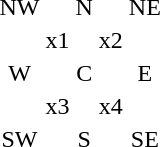<table style="text-align: center;">
<tr>
<td>NW</td>
<td></td>
<td>N</td>
<td></td>
<td>NE</td>
</tr>
<tr>
<td></td>
<td>x1</td>
<td></td>
<td>x2</td>
<td></td>
</tr>
<tr>
<td>W</td>
<td></td>
<td>C</td>
<td></td>
<td>E</td>
</tr>
<tr>
<td></td>
<td>x3</td>
<td></td>
<td>x4</td>
<td></td>
</tr>
<tr>
<td>SW</td>
<td></td>
<td>S</td>
<td></td>
<td>SE</td>
</tr>
</table>
